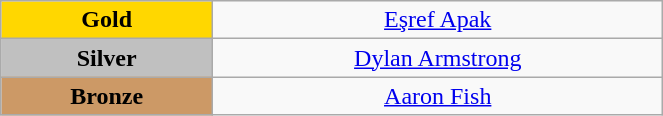<table class="wikitable" style="text-align:center; " width="35%">
<tr>
<td bgcolor="gold"><strong>Gold</strong></td>
<td><a href='#'>Eşref Apak</a><br>  <small><em></em></small></td>
</tr>
<tr>
<td bgcolor="silver"><strong>Silver</strong></td>
<td><a href='#'>Dylan Armstrong</a><br>  <small><em></em></small></td>
</tr>
<tr>
<td bgcolor="CC9966"><strong>Bronze</strong></td>
<td><a href='#'>Aaron Fish</a><br>  <small><em></em></small></td>
</tr>
</table>
